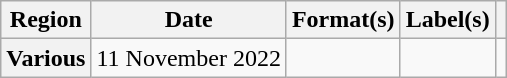<table class="wikitable plainrowheaders">
<tr>
<th scope="col">Region</th>
<th scope="col">Date</th>
<th scope="col">Format(s)</th>
<th scope="col">Label(s)</th>
<th scope="col"></th>
</tr>
<tr>
<th>Various</th>
<td>11 November 2022</td>
<td></td>
<td></td>
<td style="text-align:center;"></td>
</tr>
</table>
